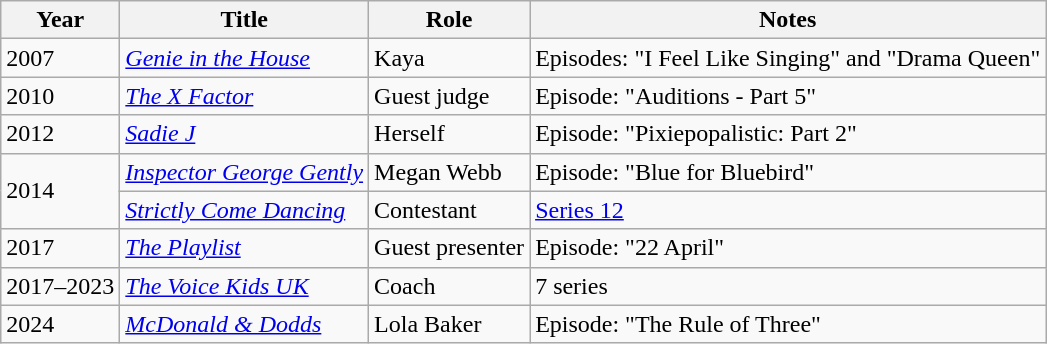<table class="wikitable sortable">
<tr>
<th scope="col">Year</th>
<th scope="col">Title</th>
<th scope="col">Role</th>
<th scope="col" class="unsortable">Notes</th>
</tr>
<tr>
<td>2007</td>
<td><em><a href='#'>Genie in the House</a></em></td>
<td>Kaya</td>
<td>Episodes: "I Feel Like Singing" and "Drama Queen"</td>
</tr>
<tr>
<td>2010</td>
<td><em><a href='#'>The X Factor</a></em></td>
<td>Guest judge</td>
<td>Episode: "Auditions - Part 5"</td>
</tr>
<tr>
<td>2012</td>
<td><em><a href='#'>Sadie J</a></em></td>
<td>Herself</td>
<td>Episode: "Pixiepopalistic: Part 2"</td>
</tr>
<tr>
<td rowspan="2">2014</td>
<td><em><a href='#'>Inspector George Gently</a></em></td>
<td>Megan Webb</td>
<td>Episode: "Blue for Bluebird"</td>
</tr>
<tr>
<td><em><a href='#'>Strictly Come Dancing</a></em></td>
<td>Contestant</td>
<td><a href='#'>Series 12</a></td>
</tr>
<tr>
<td>2017</td>
<td><em><a href='#'>The Playlist</a></em></td>
<td>Guest presenter</td>
<td>Episode: "22 April"</td>
</tr>
<tr>
<td>2017–2023</td>
<td><em><a href='#'>The Voice Kids UK</a></em></td>
<td>Coach</td>
<td>7 series</td>
</tr>
<tr>
<td>2024</td>
<td><em><a href='#'>McDonald & Dodds</a></em></td>
<td>Lola Baker</td>
<td>Episode: "The Rule of Three"</td>
</tr>
</table>
